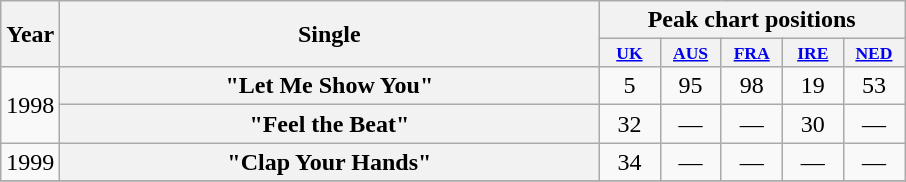<table class="wikitable plainrowheaders" style="text-align:center;">
<tr>
<th rowspan="2">Year</th>
<th rowspan="2" style="width:22em;">Single</th>
<th colspan="5">Peak chart positions</th>
</tr>
<tr style="font-size:small;">
<th style="width:3em;font-size:90%"><a href='#'>UK</a><br></th>
<th style="width:3em;font-size:90%"><a href='#'>AUS</a><br></th>
<th style="width:3em;font-size:90%"><a href='#'>FRA</a><br></th>
<th style="width:3em;font-size:90%"><a href='#'>IRE</a><br></th>
<th style="width:3em;font-size:90%"><a href='#'>NED</a><br></th>
</tr>
<tr>
<td rowspan="2">1998</td>
<th scope="row">"Let Me Show You"</th>
<td>5</td>
<td>95</td>
<td>98</td>
<td>19</td>
<td>53</td>
</tr>
<tr>
<th scope="row">"Feel the Beat"</th>
<td>32</td>
<td>—</td>
<td>—</td>
<td>30</td>
<td>—</td>
</tr>
<tr>
<td rowspan="1">1999</td>
<th scope="row">"Clap Your Hands"</th>
<td>34</td>
<td>—</td>
<td>—</td>
<td>—</td>
<td>—</td>
</tr>
<tr>
</tr>
</table>
